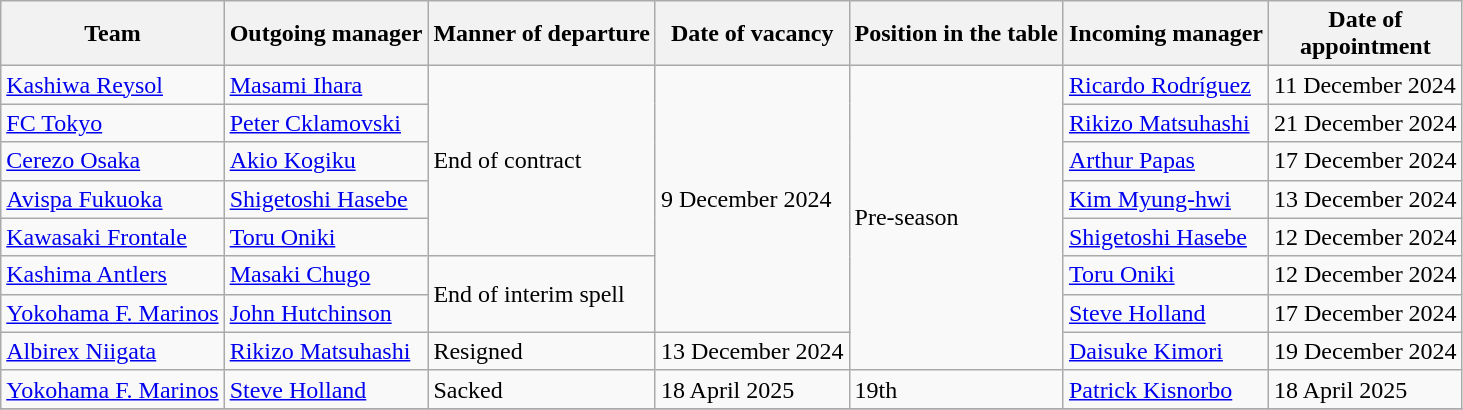<table class="wikitable sortable">
<tr>
<th>Team</th>
<th>Outgoing manager</th>
<th>Manner of departure</th>
<th>Date of vacancy</th>
<th>Position in the table</th>
<th>Incoming manager</th>
<th>Date of<br>appointment</th>
</tr>
<tr>
<td><a href='#'>Kashiwa Reysol</a></td>
<td> <a href='#'>Masami Ihara</a></td>
<td rowspan="5">End of contract</td>
<td rowspan="7">9 December 2024</td>
<td rowspan="8">Pre-season</td>
<td> <a href='#'>Ricardo Rodríguez</a></td>
<td>11 December 2024</td>
</tr>
<tr>
<td><a href='#'>FC Tokyo</a></td>
<td> <a href='#'>Peter Cklamovski</a></td>
<td> <a href='#'>Rikizo Matsuhashi</a></td>
<td>21 December 2024</td>
</tr>
<tr>
<td><a href='#'>Cerezo Osaka</a></td>
<td> <a href='#'>Akio Kogiku</a></td>
<td> <a href='#'>Arthur Papas</a></td>
<td>17 December 2024</td>
</tr>
<tr>
<td><a href='#'>Avispa Fukuoka</a></td>
<td> <a href='#'>Shigetoshi Hasebe</a></td>
<td> <a href='#'>Kim Myung-hwi</a></td>
<td>13 December 2024</td>
</tr>
<tr>
<td><a href='#'>Kawasaki Frontale</a></td>
<td> <a href='#'>Toru Oniki</a></td>
<td> <a href='#'>Shigetoshi Hasebe</a></td>
<td>12 December 2024</td>
</tr>
<tr>
<td><a href='#'>Kashima Antlers</a></td>
<td> <a href='#'>Masaki Chugo</a></td>
<td rowspan=2>End of interim spell</td>
<td> <a href='#'>Toru Oniki</a></td>
<td>12 December 2024</td>
</tr>
<tr>
<td><a href='#'>Yokohama F. Marinos</a></td>
<td> <a href='#'>John Hutchinson</a></td>
<td> <a href='#'>Steve Holland</a></td>
<td>17 December 2024</td>
</tr>
<tr>
<td><a href='#'>Albirex Niigata</a></td>
<td> <a href='#'>Rikizo Matsuhashi</a></td>
<td>Resigned</td>
<td>13 December 2024</td>
<td> <a href='#'>Daisuke Kimori</a></td>
<td>19 December 2024</td>
</tr>
<tr>
<td><a href='#'>Yokohama F. Marinos</a></td>
<td> <a href='#'>Steve Holland</a></td>
<td>Sacked</td>
<td>18 April 2025</td>
<td>19th</td>
<td> <a href='#'>Patrick Kisnorbo</a></td>
<td>18 April 2025</td>
</tr>
<tr>
</tr>
</table>
